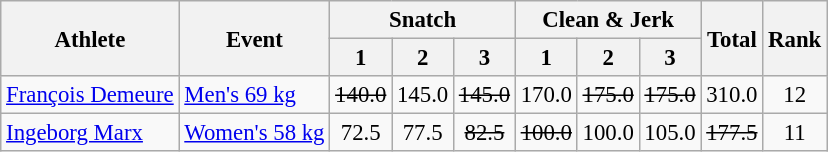<table class=wikitable style="font-size:95%; text-align:center">
<tr>
<th rowspan="2">Athlete</th>
<th rowspan="2">Event</th>
<th colspan="3">Snatch</th>
<th colspan="3">Clean & Jerk</th>
<th rowspan="2">Total</th>
<th rowspan="2">Rank</th>
</tr>
<tr>
<th>1</th>
<th>2</th>
<th>3</th>
<th>1</th>
<th>2</th>
<th>3</th>
</tr>
<tr>
<td align=left><a href='#'>François Demeure</a></td>
<td align=left><a href='#'>Men's 69 kg</a></td>
<td><s>140.0</s></td>
<td>145.0</td>
<td><s>145.0</s></td>
<td>170.0</td>
<td><s>175.0</s></td>
<td><s>175.0</s></td>
<td>310.0</td>
<td>12</td>
</tr>
<tr>
<td align=left><a href='#'>Ingeborg Marx</a></td>
<td align=left><a href='#'>Women's 58 kg</a></td>
<td>72.5</td>
<td>77.5</td>
<td><s>82.5</s></td>
<td><s>100.0</s></td>
<td>100.0</td>
<td>105.0</td>
<td><s>177.5</s></td>
<td>11</td>
</tr>
</table>
